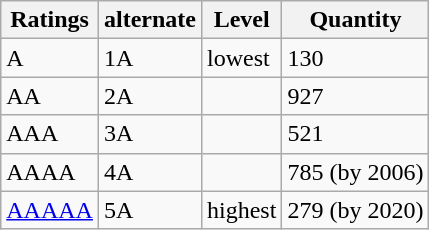<table class="wikitable sortable">
<tr>
<th>Ratings</th>
<th>alternate</th>
<th>Level</th>
<th>Quantity</th>
</tr>
<tr>
<td>A</td>
<td>1A</td>
<td>lowest</td>
<td>130</td>
</tr>
<tr>
<td>AA</td>
<td>2A</td>
<td></td>
<td>927</td>
</tr>
<tr>
<td>AAA</td>
<td>3A</td>
<td></td>
<td>521</td>
</tr>
<tr>
<td>AAAA</td>
<td>4A</td>
<td></td>
<td>785 (by 2006)</td>
</tr>
<tr>
<td><a href='#'>AAAAA</a></td>
<td>5A</td>
<td>highest</td>
<td>279 (by 2020)</td>
</tr>
</table>
